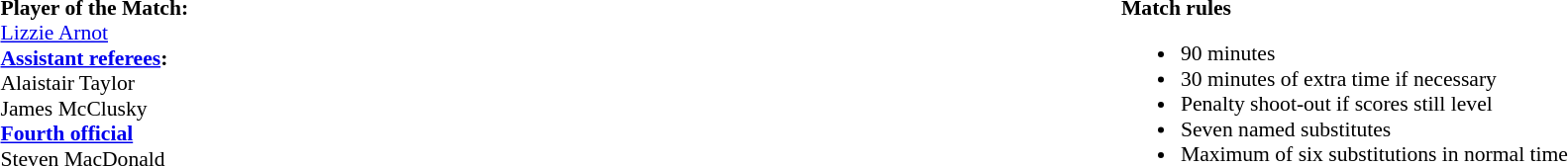<table width=100% style="font-size:90%">
<tr>
<td></td>
<td style="width:60%; vertical-align:top;"><br><strong>Player of the Match:</strong>
<br><a href='#'>Lizzie Arnot</a><br><strong><a href='#'>Assistant referees</a>:</strong>
<br>Alaistair Taylor
<br>James McClusky
<br><strong><a href='#'>Fourth official</a></strong>
<br>Steven MacDonald</td>
<td style="width:60%; vertical-align:top;"><br><strong>Match rules</strong><ul><li>90 minutes</li><li>30 minutes of extra time if necessary</li><li>Penalty shoot-out if scores still level</li><li>Seven named substitutes</li><li>Maximum of six substitutions in normal time</li></ul></td>
</tr>
</table>
